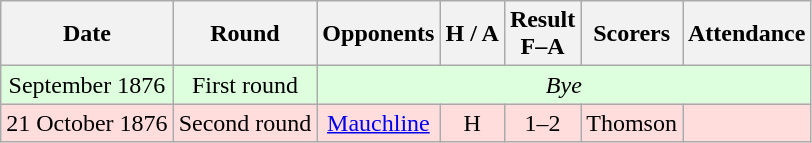<table class="wikitable" style="text-align:center">
<tr>
<th>Date</th>
<th>Round</th>
<th>Opponents</th>
<th>H / A</th>
<th>Result<br>F–A</th>
<th>Scorers</th>
<th>Attendance</th>
</tr>
<tr bgcolor=#ddffdd>
<td>September 1876</td>
<td>First round</td>
<td colspan="5"><em>Bye</em></td>
</tr>
<tr bgcolor=#ffdddd>
<td>21 October 1876</td>
<td>Second round</td>
<td><a href='#'>Mauchline</a></td>
<td>H</td>
<td>1–2</td>
<td>Thomson</td>
<td></td>
</tr>
</table>
